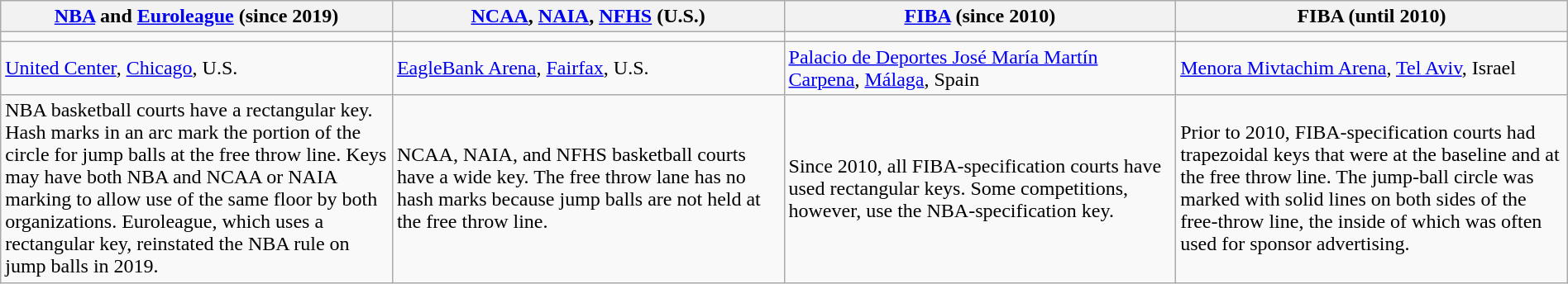<table class="wikitable" style="width:100%;">
<tr>
<th width=25%><a href='#'>NBA</a> and <a href='#'>Euroleague</a> (since 2019)</th>
<th width=25%><a href='#'>NCAA</a>, <a href='#'>NAIA</a>, <a href='#'>NFHS</a> (U.S.)</th>
<th width=25%><a href='#'>FIBA</a> (since 2010)</th>
<th width=25%>FIBA (until 2010)</th>
</tr>
<tr align=left>
<td></td>
<td></td>
<td></td>
<td></td>
</tr>
<tr>
<td><a href='#'>United Center</a>, <a href='#'>Chicago</a>, U.S.</td>
<td><a href='#'>EagleBank Arena</a>, <a href='#'>Fairfax</a>, U.S.</td>
<td><a href='#'>Palacio de Deportes José María Martín Carpena</a>, <a href='#'>Málaga</a>, Spain</td>
<td><a href='#'>Menora Mivtachim Arena</a>, <a href='#'>Tel Aviv</a>, Israel</td>
</tr>
<tr>
<td>NBA basketball courts have a  rectangular key. Hash marks in an arc mark the portion of the circle for jump balls at the free throw line. Keys may have both NBA and NCAA or NAIA marking to allow use of the same floor by both organizations.  Euroleague, which uses a  rectangular key, reinstated the NBA rule on jump balls in 2019.</td>
<td>NCAA, NAIA, and NFHS basketball courts have a  wide key. The free throw lane has no hash marks because jump balls are not held at the free throw line.</td>
<td>Since 2010, all FIBA-specification courts have used  rectangular keys. Some competitions, however, use the NBA-specification key.</td>
<td>Prior to 2010, FIBA-specification courts had trapezoidal keys that were  at the baseline and  at the free throw line. The jump-ball circle was marked with solid lines on both sides of the free-throw line, the inside of which was often used for sponsor advertising.</td>
</tr>
</table>
